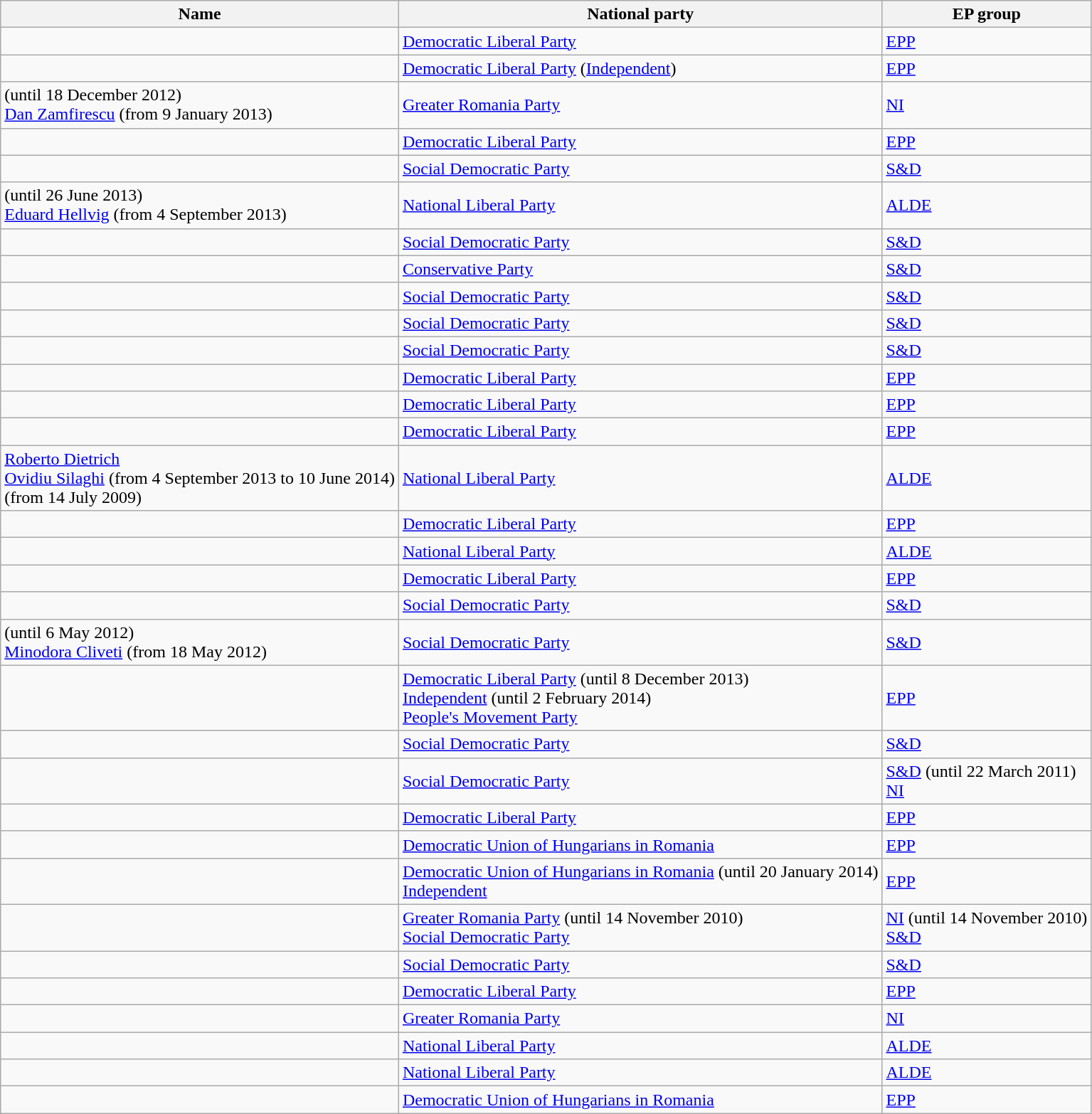<table class="sortable wikitable">
<tr>
<th>Name</th>
<th>National party</th>
<th>EP group</th>
</tr>
<tr>
<td></td>
<td> <a href='#'>Democratic Liberal Party</a></td>
<td> <a href='#'>EPP</a></td>
</tr>
<tr>
<td></td>
<td> <a href='#'>Democratic Liberal Party</a> (<a href='#'>Independent</a>)</td>
<td> <a href='#'>EPP</a></td>
</tr>
<tr>
<td>  (until 18 December 2012)<br><a href='#'>Dan Zamfirescu</a> (from 9 January 2013)</td>
<td> <a href='#'>Greater Romania Party</a></td>
<td> <a href='#'>NI</a></td>
</tr>
<tr>
<td></td>
<td> <a href='#'>Democratic Liberal Party</a></td>
<td> <a href='#'>EPP</a></td>
</tr>
<tr>
<td></td>
<td> <a href='#'>Social Democratic Party</a></td>
<td> <a href='#'>S&D</a></td>
</tr>
<tr>
<td> (until 26 June 2013)<br><a href='#'>Eduard Hellvig</a> (from 4 September 2013)</td>
<td> <a href='#'>National Liberal Party</a></td>
<td> <a href='#'>ALDE</a></td>
</tr>
<tr>
<td></td>
<td> <a href='#'>Social Democratic Party</a></td>
<td> <a href='#'>S&D</a></td>
</tr>
<tr>
<td></td>
<td> <a href='#'>Conservative Party</a></td>
<td> <a href='#'>S&D</a></td>
</tr>
<tr>
<td></td>
<td> <a href='#'>Social Democratic Party</a></td>
<td> <a href='#'>S&D</a></td>
</tr>
<tr>
<td></td>
<td> <a href='#'>Social Democratic Party</a></td>
<td> <a href='#'>S&D</a></td>
</tr>
<tr>
<td></td>
<td> <a href='#'>Social Democratic Party</a></td>
<td> <a href='#'>S&D</a></td>
</tr>
<tr>
<td></td>
<td> <a href='#'>Democratic Liberal Party</a></td>
<td> <a href='#'>EPP</a></td>
</tr>
<tr>
<td></td>
<td> <a href='#'>Democratic Liberal Party</a></td>
<td> <a href='#'>EPP</a></td>
</tr>
<tr>
<td></td>
<td> <a href='#'>Democratic Liberal Party</a></td>
<td> <a href='#'>EPP</a></td>
</tr>
<tr>
<td><a href='#'>Roberto Dietrich</a><br><a href='#'>Ovidiu Silaghi</a> (from 4 September 2013 to 10 June 2014)<br> (from 14 July 2009)</td>
<td> <a href='#'>National Liberal Party</a></td>
<td> <a href='#'>ALDE</a></td>
</tr>
<tr>
<td></td>
<td> <a href='#'>Democratic Liberal Party</a></td>
<td> <a href='#'>EPP</a></td>
</tr>
<tr>
<td></td>
<td> <a href='#'>National Liberal Party</a></td>
<td> <a href='#'>ALDE</a></td>
</tr>
<tr>
<td></td>
<td> <a href='#'>Democratic Liberal Party</a></td>
<td> <a href='#'>EPP</a></td>
</tr>
<tr>
<td></td>
<td> <a href='#'>Social Democratic Party</a></td>
<td> <a href='#'>S&D</a></td>
</tr>
<tr>
<td>  (until 6 May 2012)<br><a href='#'>Minodora Cliveti</a> (from 18 May 2012)</td>
<td> <a href='#'>Social Democratic Party</a></td>
<td> <a href='#'>S&D</a></td>
</tr>
<tr>
<td></td>
<td> <a href='#'>Democratic Liberal Party</a> (until 8 December 2013)<br> <a href='#'>Independent</a> (until 2 February 2014)<br> <a href='#'>People's Movement Party</a></td>
<td> <a href='#'>EPP</a></td>
</tr>
<tr>
<td></td>
<td> <a href='#'>Social Democratic Party</a></td>
<td> <a href='#'>S&D</a></td>
</tr>
<tr>
<td></td>
<td> <a href='#'>Social Democratic Party</a></td>
<td> <a href='#'>S&D</a> (until 22 March 2011)<br> <a href='#'>NI</a></td>
</tr>
<tr>
<td></td>
<td> <a href='#'>Democratic Liberal Party</a></td>
<td> <a href='#'>EPP</a></td>
</tr>
<tr>
<td></td>
<td> <a href='#'>Democratic Union of Hungarians in Romania</a></td>
<td> <a href='#'>EPP</a></td>
</tr>
<tr>
<td></td>
<td> <a href='#'>Democratic Union of Hungarians in Romania</a> (until 20 January 2014)<br> <a href='#'>Independent</a></td>
<td> <a href='#'>EPP</a></td>
</tr>
<tr>
<td></td>
<td> <a href='#'>Greater Romania Party</a> (until 14 November 2010)<br> <a href='#'>Social Democratic Party</a></td>
<td> <a href='#'>NI</a> (until 14 November 2010)<br> <a href='#'>S&D</a></td>
</tr>
<tr>
<td></td>
<td> <a href='#'>Social Democratic Party</a></td>
<td> <a href='#'>S&D</a></td>
</tr>
<tr>
<td></td>
<td> <a href='#'>Democratic Liberal Party</a></td>
<td> <a href='#'>EPP</a></td>
</tr>
<tr>
<td></td>
<td> <a href='#'>Greater Romania Party</a></td>
<td> <a href='#'>NI</a></td>
</tr>
<tr>
<td></td>
<td> <a href='#'>National Liberal Party</a></td>
<td> <a href='#'>ALDE</a></td>
</tr>
<tr>
<td></td>
<td> <a href='#'>National Liberal Party</a></td>
<td> <a href='#'>ALDE</a></td>
</tr>
<tr>
<td></td>
<td> <a href='#'>Democratic Union of Hungarians in Romania</a></td>
<td> <a href='#'>EPP</a></td>
</tr>
</table>
